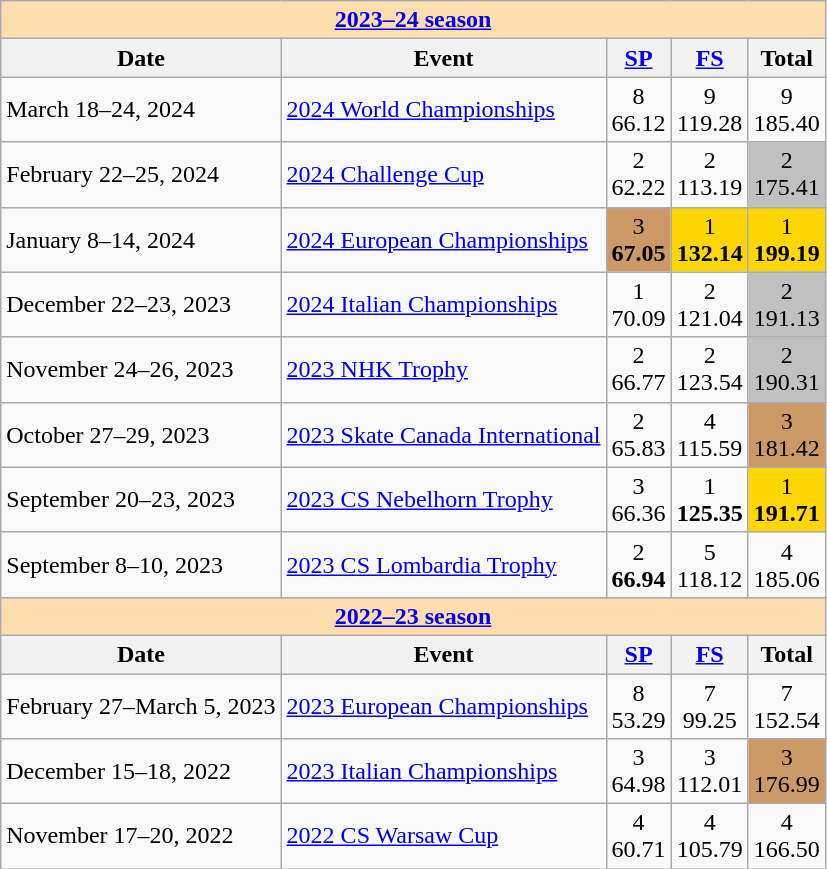<table class="wikitable">
<tr>
<td style="background-color: #ffdead; " colspan=5 align=center><a href='#'><strong>2023–24 season</strong></a></td>
</tr>
<tr>
<th>Date</th>
<th>Event</th>
<th><a href='#'>SP</a></th>
<th><a href='#'>FS</a></th>
<th>Total</th>
</tr>
<tr>
<td>March 18–24, 2024</td>
<td><a href='#'>2024 World Championships</a></td>
<td align=center>8 <br> 66.12</td>
<td align=center>9 <br> 119.28</td>
<td align=center>9 <br> 185.40</td>
</tr>
<tr>
<td>February 22–25, 2024</td>
<td><a href='#'>2024 Challenge Cup</a></td>
<td align=center>2 <br> 62.22</td>
<td align=center>2 <br> 113.19</td>
<td align=center bgcolor=silver>2 <br> 175.41</td>
</tr>
<tr>
<td>January 8–14, 2024</td>
<td><a href='#'>2024 European Championships</a></td>
<td align=center bgcolor=cc9966>3 <br> <strong>67.05</strong></td>
<td align=center bgcolor=gold>1 <br> <strong>132.14</strong></td>
<td align=center bgcolor=gold>1 <br> <strong>199.19</strong></td>
</tr>
<tr>
<td>December 22–23, 2023</td>
<td><a href='#'>2024 Italian Championships</a></td>
<td align=center>1 <br> 70.09</td>
<td align=center>2 <br> 121.04</td>
<td align=center bgcolor=silver>2 <br> 191.13</td>
</tr>
<tr>
<td>November 24–26, 2023</td>
<td><a href='#'>2023 NHK Trophy</a></td>
<td align=center>2 <br> 66.77</td>
<td align=center>2 <br> 123.54</td>
<td align=center bgcolor=silver>2 <br> 190.31</td>
</tr>
<tr>
<td>October 27–29, 2023</td>
<td><a href='#'>2023 Skate Canada International</a></td>
<td align=center>2 <br> 65.83</td>
<td align=center>4 <br> 115.59</td>
<td align=center bgcolor=cc9966>3 <br> 181.42</td>
</tr>
<tr>
<td>September 20–23, 2023</td>
<td><a href='#'>2023 CS Nebelhorn Trophy</a></td>
<td align=center>3 <br> 66.36</td>
<td align=center>1 <br> <strong>125.35</strong></td>
<td align=center bgcolor=gold>1 <br> <strong>191.71</strong></td>
</tr>
<tr>
<td>September 8–10, 2023</td>
<td><a href='#'>2023 CS Lombardia Trophy</a></td>
<td align=center>2 <br> <strong>66.94</strong></td>
<td align=center>5 <br> 118.12</td>
<td align=center>4 <br> 185.06</td>
</tr>
<tr>
<th colspan="5" style="background: #ffdead; text-align:center;"><strong><a href='#'>2022–23 season</a></strong></th>
</tr>
<tr>
<th>Date</th>
<th>Event</th>
<th><a href='#'>SP</a></th>
<th><a href='#'>FS</a></th>
<th>Total</th>
</tr>
<tr>
<td>February 27–March 5, 2023</td>
<td><a href='#'>2023 European Championships</a></td>
<td align=center>8 <br> 53.29</td>
<td align=center>7 <br> 99.25</td>
<td align=center>7 <br> 152.54</td>
</tr>
<tr>
<td>December 15–18, 2022</td>
<td><a href='#'>2023 Italian Championships</a></td>
<td align=center>3 <br> 64.98</td>
<td align=center>3 <br> 112.01</td>
<td align=center bgcolor=cc9966>3 <br> 176.99</td>
</tr>
<tr>
<td>November 17–20, 2022</td>
<td><a href='#'>2022 CS Warsaw Cup</a></td>
<td align=center>4 <br> 60.71</td>
<td align=center>4 <br> 105.79</td>
<td align=center>4 <br> 166.50</td>
</tr>
</table>
